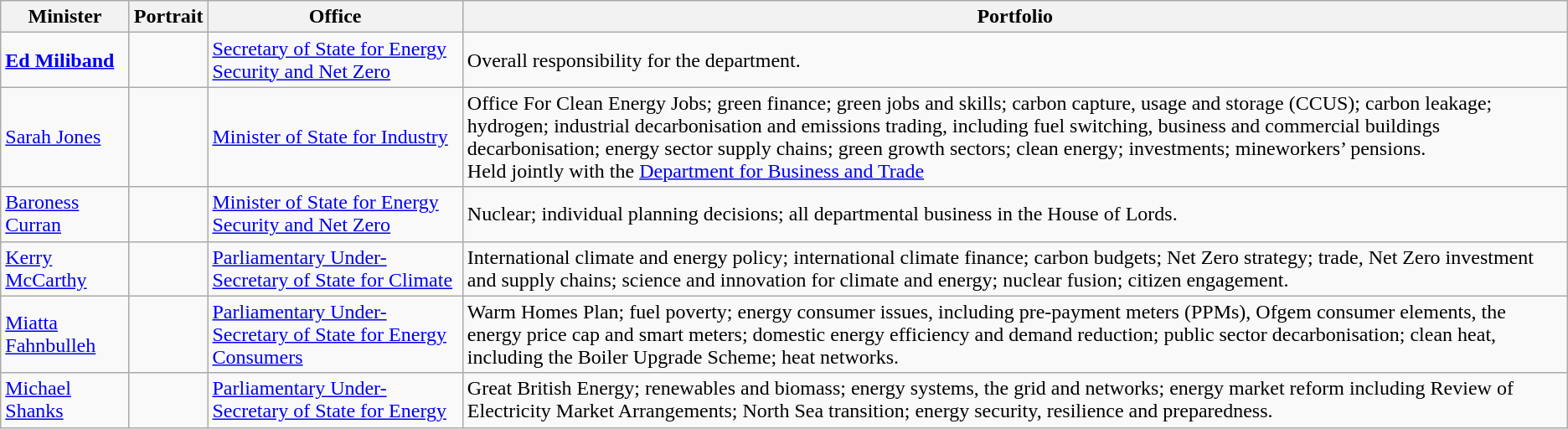<table class="wikitable">
<tr>
<th width=95x>Minister</th>
<th>Portrait</th>
<th>Office</th>
<th>Portfolio</th>
</tr>
<tr>
<td><strong><a href='#'>Ed Miliband</a></strong> </td>
<td></td>
<td><a href='#'>Secretary of State for Energy Security and Net Zero</a></td>
<td>Overall responsibility for the department.</td>
</tr>
<tr>
<td><a href='#'>Sarah Jones</a>  </td>
<td></td>
<td><a href='#'>Minister of State for Industry</a></td>
<td>Office For Clean Energy Jobs; green finance; green jobs and skills; carbon capture, usage and storage (CCUS); carbon leakage; hydrogen; industrial decarbonisation and emissions trading, including fuel switching, business and commercial buildings decarbonisation; energy sector supply chains; green growth sectors; clean energy; investments; mineworkers’ pensions.<br> Held jointly with the <a href='#'>Department for Business and Trade</a></td>
</tr>
<tr>
<td><a href='#'>Baroness Curran</a></td>
<td></td>
<td><a href='#'>Minister of State for Energy Security and Net Zero</a></td>
<td>Nuclear; individual planning decisions; all departmental business in the House of Lords.</td>
</tr>
<tr>
<td><a href='#'>Kerry McCarthy</a> </td>
<td></td>
<td><a href='#'>Parliamentary Under-Secretary of State for Climate</a></td>
<td>International climate and energy policy; international climate finance; carbon budgets; Net Zero strategy; trade, Net Zero investment and supply chains; science and innovation for climate and energy; nuclear fusion; citizen engagement.</td>
</tr>
<tr>
<td><a href='#'>Miatta Fahnbulleh</a> </td>
<td></td>
<td><a href='#'>Parliamentary Under-Secretary of State for Energy Consumers</a></td>
<td>Warm Homes Plan; fuel poverty; energy consumer issues, including pre-payment meters (PPMs), Ofgem consumer elements, the energy price cap and smart meters; domestic energy efficiency and demand reduction; public sector decarbonisation; clean heat, including the Boiler Upgrade Scheme; heat networks.</td>
</tr>
<tr>
<td><a href='#'>Michael Shanks</a> </td>
<td></td>
<td><a href='#'>Parliamentary Under-Secretary of State for Energy</a></td>
<td>Great British Energy; renewables and biomass; energy systems, the grid and networks; energy market reform including Review of Electricity Market Arrangements; North Sea transition; energy security, resilience and preparedness.</td>
</tr>
</table>
